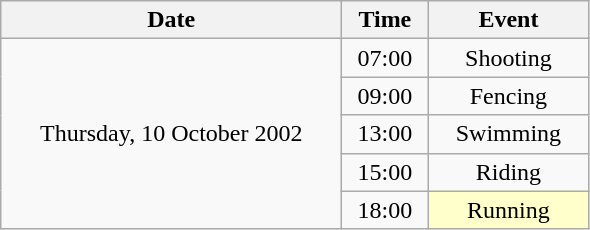<table class = "wikitable" style="text-align:center;">
<tr>
<th width=220>Date</th>
<th width=50>Time</th>
<th width=100>Event</th>
</tr>
<tr>
<td rowspan=5>Thursday, 10 October 2002</td>
<td>07:00</td>
<td>Shooting</td>
</tr>
<tr>
<td>09:00</td>
<td>Fencing</td>
</tr>
<tr>
<td>13:00</td>
<td>Swimming</td>
</tr>
<tr>
<td>15:00</td>
<td>Riding</td>
</tr>
<tr>
<td>18:00</td>
<td bgcolor=ffffcc>Running</td>
</tr>
</table>
